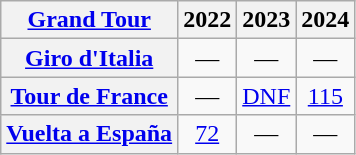<table class="wikitable plainrowheaders">
<tr>
<th scope="col"><a href='#'>Grand Tour</a></th>
<th scope="col">2022</th>
<th scope="col">2023</th>
<th scope="col">2024</th>
</tr>
<tr style="text-align:center;">
<th scope="row"> <a href='#'>Giro d'Italia</a></th>
<td>—</td>
<td>—</td>
<td>—</td>
</tr>
<tr style="text-align:center;">
<th scope="row"> <a href='#'>Tour de France</a></th>
<td>—</td>
<td><a href='#'>DNF</a></td>
<td><a href='#'>115</a></td>
</tr>
<tr style="text-align:center;">
<th scope="row"> <a href='#'>Vuelta a España</a></th>
<td><a href='#'>72</a></td>
<td>—</td>
<td>—</td>
</tr>
</table>
